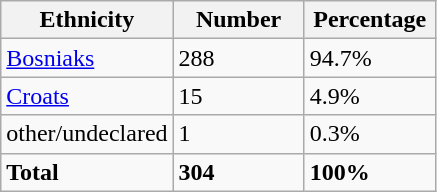<table class="wikitable">
<tr>
<th width="100px">Ethnicity</th>
<th width="80px">Number</th>
<th width="80px">Percentage</th>
</tr>
<tr>
<td><a href='#'>Bosniaks</a></td>
<td>288</td>
<td>94.7%</td>
</tr>
<tr>
<td><a href='#'>Croats</a></td>
<td>15</td>
<td>4.9%</td>
</tr>
<tr>
<td>other/undeclared</td>
<td>1</td>
<td>0.3%</td>
</tr>
<tr>
<td><strong>Total</strong></td>
<td><strong>304</strong></td>
<td><strong>100%</strong></td>
</tr>
</table>
